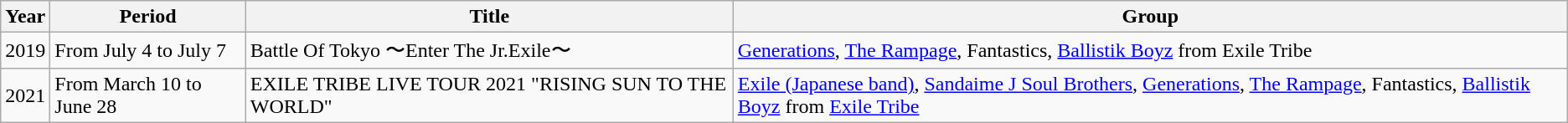<table class="wikitable">
<tr>
<th>Year</th>
<th>Period</th>
<th>Title</th>
<th>Group</th>
</tr>
<tr>
<td>2019</td>
<td>From July 4 to July 7</td>
<td>Battle Of Tokyo 〜Enter The Jr.Exile〜</td>
<td><a href='#'>Generations</a>, <a href='#'>The Rampage</a>, Fantastics, <a href='#'>Ballistik Boyz</a> from Exile Tribe<br></td>
</tr>
<tr>
<td>2021</td>
<td>From March 10 to June 28</td>
<td>EXILE TRIBE LIVE TOUR 2021 "RISING SUN TO THE WORLD"</td>
<td><a href='#'>Exile (Japanese band)</a>, <a href='#'>Sandaime J Soul Brothers</a>, <a href='#'>Generations</a>, <a href='#'>The Rampage</a>, Fantastics, <a href='#'>Ballistik Boyz</a> from <a href='#'>Exile Tribe</a><br></td>
</tr>
</table>
